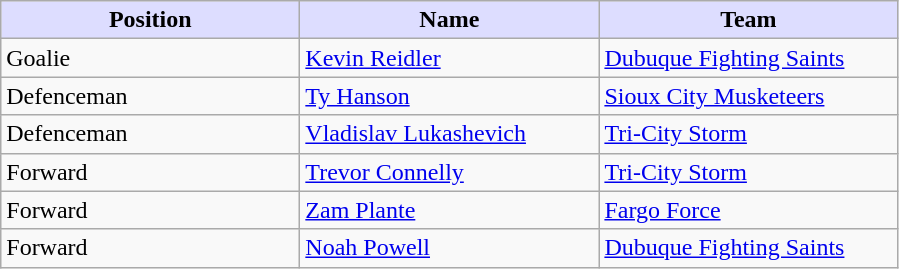<table class="wikitable">
<tr>
<th style="background:#ddf; width: 12em;">Position</th>
<th style="background:#ddf; width: 12em;">Name</th>
<th style="background:#ddf; width: 12em;">Team</th>
</tr>
<tr>
<td>Goalie</td>
<td><a href='#'>Kevin Reidler</a></td>
<td><a href='#'>Dubuque Fighting Saints</a></td>
</tr>
<tr>
<td>Defenceman</td>
<td><a href='#'>Ty Hanson</a></td>
<td><a href='#'>Sioux City Musketeers</a></td>
</tr>
<tr>
<td>Defenceman</td>
<td><a href='#'>Vladislav Lukashevich</a></td>
<td><a href='#'>Tri-City Storm</a></td>
</tr>
<tr>
<td>Forward</td>
<td><a href='#'>Trevor Connelly</a></td>
<td><a href='#'>Tri-City Storm</a></td>
</tr>
<tr>
<td>Forward</td>
<td><a href='#'>Zam Plante</a></td>
<td><a href='#'>Fargo Force</a></td>
</tr>
<tr>
<td>Forward</td>
<td><a href='#'>Noah Powell</a></td>
<td><a href='#'>Dubuque Fighting Saints</a></td>
</tr>
</table>
